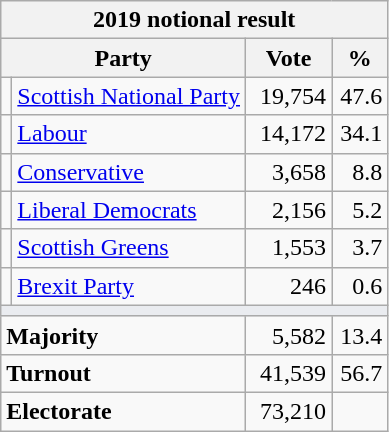<table class="wikitable">
<tr>
<th colspan="4">2019 notional result  </th>
</tr>
<tr>
<th bgcolor="#DDDDFF" width="130px" colspan="2">Party</th>
<th bgcolor="#DDDDFF" width="50px">Vote</th>
<th bgcolor="#DDDDFF" width="30px">%</th>
</tr>
<tr>
<td></td>
<td><a href='#'>Scottish National Party</a></td>
<td align=right>19,754</td>
<td align=right>47.6</td>
</tr>
<tr>
<td></td>
<td><a href='#'>Labour</a></td>
<td align="right">14,172</td>
<td align="right">34.1</td>
</tr>
<tr>
<td></td>
<td><a href='#'>Conservative</a></td>
<td align=right>3,658</td>
<td align=right>8.8</td>
</tr>
<tr>
<td></td>
<td><a href='#'>Liberal Democrats</a></td>
<td align=right>2,156</td>
<td align=right>5.2</td>
</tr>
<tr>
<td></td>
<td><a href='#'>Scottish Greens</a></td>
<td align="right">1,553</td>
<td align="right">3.7</td>
</tr>
<tr>
<td></td>
<td><a href='#'> Brexit Party</a></td>
<td align=right>246</td>
<td align=right>0.6</td>
</tr>
<tr>
<td colspan="4" bgcolor="#EAECF0"></td>
</tr>
<tr>
<td colspan="2"><strong>Majority</strong></td>
<td align="right">5,582</td>
<td align="right">13.4</td>
</tr>
<tr>
<td colspan="2"><strong>Turnout</strong></td>
<td align="right">41,539</td>
<td align="right">56.7</td>
</tr>
<tr>
<td colspan="2"><strong>Electorate</strong></td>
<td align=right>73,210</td>
</tr>
</table>
